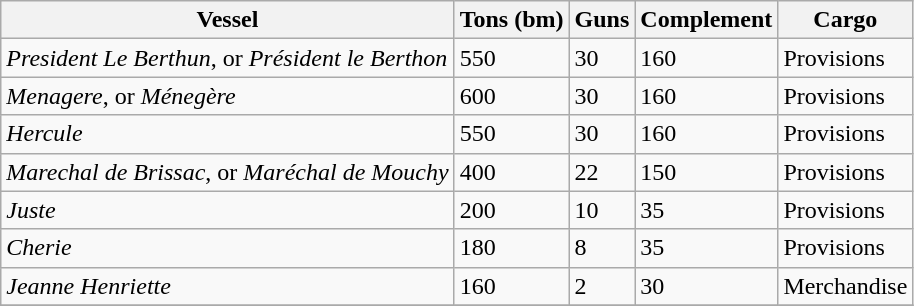<table class="sortable wikitable">
<tr>
<th>Vessel</th>
<th>Tons (bm)</th>
<th>Guns</th>
<th>Complement</th>
<th>Cargo</th>
</tr>
<tr>
<td><em>President Le Berthun</em>, or <em>Président le Berthon</em></td>
<td>550</td>
<td>30</td>
<td>160</td>
<td>Provisions</td>
</tr>
<tr>
<td><em>Menagere</em>, or <em>Ménegère</em></td>
<td>600</td>
<td>30</td>
<td>160</td>
<td>Provisions</td>
</tr>
<tr>
<td><em>Hercule</em></td>
<td>550</td>
<td>30</td>
<td>160</td>
<td>Provisions</td>
</tr>
<tr>
<td><em>Marechal de Brissac</em>, or <em>Maréchal de Mouchy</em></td>
<td>400</td>
<td>22</td>
<td>150</td>
<td>Provisions</td>
</tr>
<tr>
<td><em>Juste</em></td>
<td>200</td>
<td>10</td>
<td>35</td>
<td>Provisions</td>
</tr>
<tr>
<td><em>Cherie</em></td>
<td>180</td>
<td>8</td>
<td>35</td>
<td>Provisions</td>
</tr>
<tr>
<td><em>Jeanne Henriette</em></td>
<td>160</td>
<td>2</td>
<td>30</td>
<td>Merchandise</td>
</tr>
<tr>
</tr>
</table>
